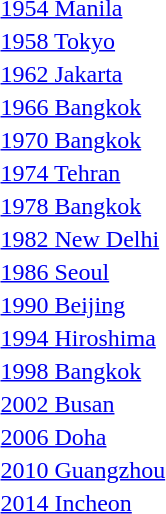<table>
<tr>
<td><a href='#'>1954 Manila</a></td>
<td></td>
<td></td>
<td></td>
</tr>
<tr>
<td><a href='#'>1958 Tokyo</a></td>
<td></td>
<td></td>
<td></td>
</tr>
<tr>
<td><a href='#'>1962 Jakarta</a></td>
<td></td>
<td></td>
<td></td>
</tr>
<tr>
<td><a href='#'>1966 Bangkok</a></td>
<td></td>
<td></td>
<td></td>
</tr>
<tr>
<td><a href='#'>1970 Bangkok</a></td>
<td></td>
<td></td>
<td></td>
</tr>
<tr>
<td><a href='#'>1974 Tehran</a></td>
<td></td>
<td></td>
<td></td>
</tr>
<tr>
<td><a href='#'>1978 Bangkok</a></td>
<td></td>
<td></td>
<td></td>
</tr>
<tr>
<td><a href='#'>1982 New Delhi</a></td>
<td></td>
<td></td>
<td></td>
</tr>
<tr>
<td><a href='#'>1986 Seoul</a></td>
<td></td>
<td></td>
<td></td>
</tr>
<tr>
<td><a href='#'>1990 Beijing</a></td>
<td></td>
<td></td>
<td></td>
</tr>
<tr>
<td><a href='#'>1994 Hiroshima</a></td>
<td></td>
<td></td>
<td></td>
</tr>
<tr>
<td><a href='#'>1998 Bangkok</a></td>
<td></td>
<td></td>
<td></td>
</tr>
<tr>
<td><a href='#'>2002 Busan</a></td>
<td></td>
<td></td>
<td></td>
</tr>
<tr>
<td><a href='#'>2006 Doha</a></td>
<td></td>
<td></td>
<td></td>
</tr>
<tr>
<td><a href='#'>2010 Guangzhou</a></td>
<td></td>
<td></td>
<td></td>
</tr>
<tr>
<td><a href='#'>2014 Incheon</a></td>
<td></td>
<td></td>
<td></td>
</tr>
</table>
